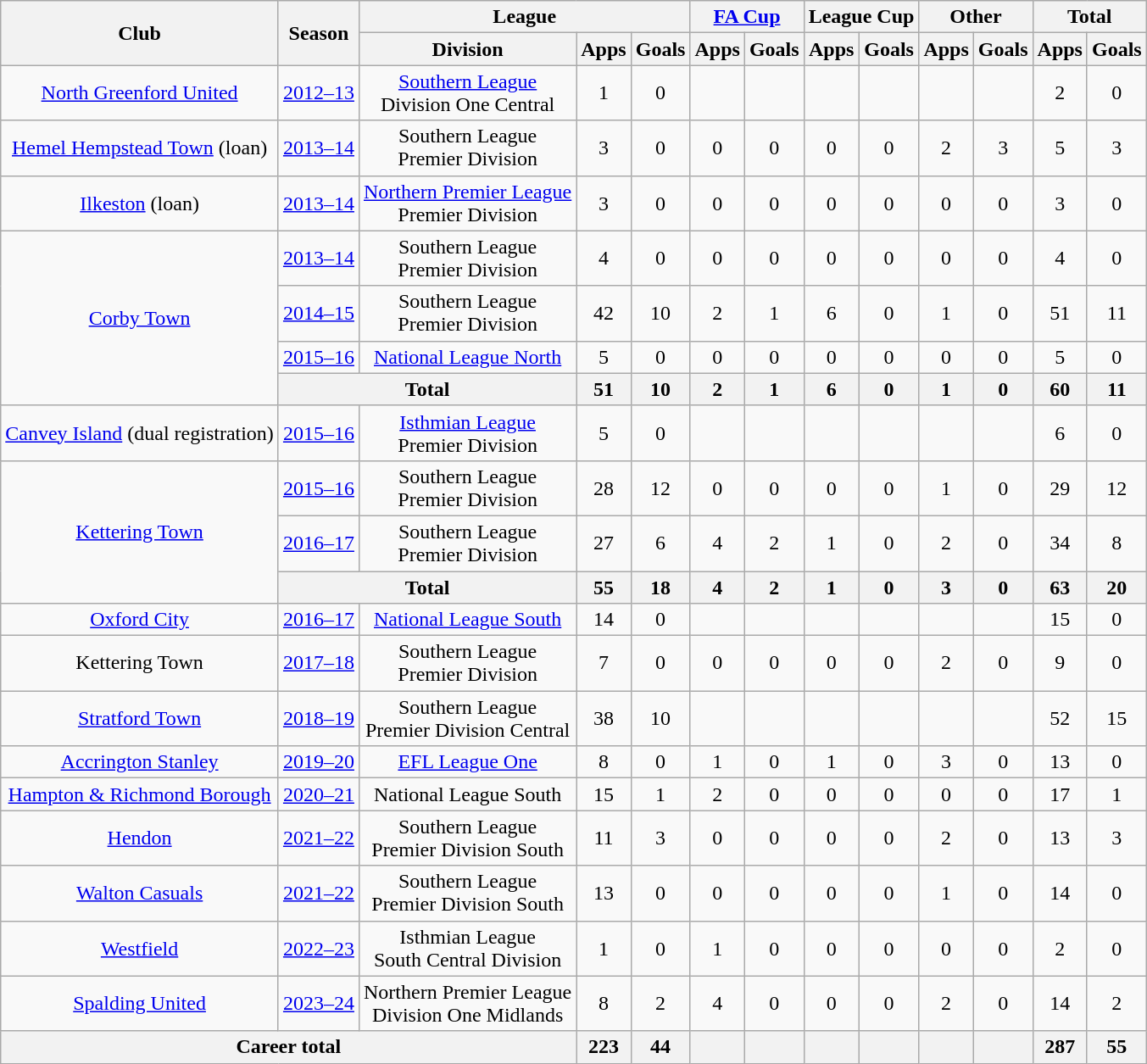<table class="wikitable" style="text-align:center">
<tr>
<th rowspan="2">Club</th>
<th rowspan="2">Season</th>
<th colspan="3">League</th>
<th colspan="2"><a href='#'>FA Cup</a></th>
<th colspan="2">League Cup</th>
<th colspan="2">Other</th>
<th colspan="2">Total</th>
</tr>
<tr>
<th>Division</th>
<th>Apps</th>
<th>Goals</th>
<th>Apps</th>
<th>Goals</th>
<th>Apps</th>
<th>Goals</th>
<th>Apps</th>
<th>Goals</th>
<th>Apps</th>
<th>Goals</th>
</tr>
<tr>
<td><a href='#'>North Greenford United</a></td>
<td><a href='#'>2012–13</a></td>
<td><a href='#'>Southern League</a><br>Division One Central</td>
<td>1</td>
<td>0</td>
<td></td>
<td></td>
<td></td>
<td></td>
<td></td>
<td></td>
<td>2</td>
<td>0</td>
</tr>
<tr>
<td><a href='#'>Hemel Hempstead Town</a> (loan)</td>
<td><a href='#'>2013–14</a></td>
<td>Southern League<br>Premier Division</td>
<td>3</td>
<td>0</td>
<td>0</td>
<td>0</td>
<td>0</td>
<td>0</td>
<td>2</td>
<td>3</td>
<td>5</td>
<td>3</td>
</tr>
<tr>
<td><a href='#'>Ilkeston</a> (loan)</td>
<td><a href='#'>2013–14</a></td>
<td><a href='#'>Northern Premier League</a><br>Premier Division</td>
<td>3</td>
<td>0</td>
<td>0</td>
<td>0</td>
<td>0</td>
<td>0</td>
<td>0</td>
<td>0</td>
<td>3</td>
<td>0</td>
</tr>
<tr>
<td rowspan=4><a href='#'>Corby Town</a></td>
<td><a href='#'>2013–14</a></td>
<td>Southern League<br>Premier Division</td>
<td>4</td>
<td>0</td>
<td>0</td>
<td>0</td>
<td>0</td>
<td>0</td>
<td>0</td>
<td>0</td>
<td>4</td>
<td>0</td>
</tr>
<tr>
<td><a href='#'>2014–15</a></td>
<td>Southern League<br>Premier Division</td>
<td>42</td>
<td>10</td>
<td>2</td>
<td>1</td>
<td>6</td>
<td>0</td>
<td>1</td>
<td>0</td>
<td>51</td>
<td>11</td>
</tr>
<tr>
<td><a href='#'>2015–16</a></td>
<td><a href='#'>National League North</a></td>
<td>5</td>
<td>0</td>
<td>0</td>
<td>0</td>
<td>0</td>
<td>0</td>
<td>0</td>
<td>0</td>
<td>5</td>
<td>0</td>
</tr>
<tr>
<th colspan="2">Total</th>
<th>51</th>
<th>10</th>
<th>2</th>
<th>1</th>
<th>6</th>
<th>0</th>
<th>1</th>
<th>0</th>
<th>60</th>
<th>11</th>
</tr>
<tr>
<td><a href='#'>Canvey Island</a> (dual registration)</td>
<td><a href='#'>2015–16</a></td>
<td><a href='#'>Isthmian League</a><br>Premier Division</td>
<td>5</td>
<td>0</td>
<td></td>
<td></td>
<td></td>
<td></td>
<td></td>
<td></td>
<td>6</td>
<td>0</td>
</tr>
<tr>
<td rowspan=3><a href='#'>Kettering Town</a></td>
<td><a href='#'>2015–16</a></td>
<td>Southern League<br>Premier Division</td>
<td>28</td>
<td>12</td>
<td>0</td>
<td>0</td>
<td>0</td>
<td>0</td>
<td>1</td>
<td>0</td>
<td>29</td>
<td>12</td>
</tr>
<tr>
<td><a href='#'>2016–17</a></td>
<td>Southern League<br>Premier Division</td>
<td>27</td>
<td>6</td>
<td>4</td>
<td>2</td>
<td>1</td>
<td>0</td>
<td>2</td>
<td>0</td>
<td>34</td>
<td>8</td>
</tr>
<tr>
<th colspan="2">Total</th>
<th>55</th>
<th>18</th>
<th>4</th>
<th>2</th>
<th>1</th>
<th>0</th>
<th>3</th>
<th>0</th>
<th>63</th>
<th>20</th>
</tr>
<tr>
<td><a href='#'>Oxford City</a></td>
<td><a href='#'>2016–17</a></td>
<td><a href='#'>National League South</a></td>
<td>14</td>
<td>0</td>
<td></td>
<td></td>
<td></td>
<td></td>
<td></td>
<td></td>
<td>15</td>
<td>0</td>
</tr>
<tr>
<td>Kettering Town</td>
<td><a href='#'>2017–18</a></td>
<td>Southern League<br>Premier Division</td>
<td>7</td>
<td>0</td>
<td>0</td>
<td>0</td>
<td>0</td>
<td>0</td>
<td>2</td>
<td>0</td>
<td>9</td>
<td>0</td>
</tr>
<tr>
<td><a href='#'>Stratford Town</a></td>
<td><a href='#'>2018–19</a></td>
<td>Southern League<br>Premier Division Central</td>
<td>38</td>
<td>10</td>
<td></td>
<td></td>
<td></td>
<td></td>
<td></td>
<td></td>
<td>52</td>
<td>15</td>
</tr>
<tr>
<td><a href='#'>Accrington Stanley</a></td>
<td><a href='#'>2019–20</a></td>
<td><a href='#'>EFL League One</a></td>
<td>8</td>
<td>0</td>
<td>1</td>
<td>0</td>
<td>1</td>
<td>0</td>
<td>3</td>
<td>0</td>
<td>13</td>
<td>0</td>
</tr>
<tr>
<td><a href='#'>Hampton & Richmond Borough</a></td>
<td><a href='#'>2020–21</a></td>
<td>National League South</td>
<td>15</td>
<td>1</td>
<td>2</td>
<td>0</td>
<td>0</td>
<td>0</td>
<td>0</td>
<td>0</td>
<td>17</td>
<td>1</td>
</tr>
<tr>
<td><a href='#'>Hendon</a></td>
<td><a href='#'>2021–22</a></td>
<td>Southern League<br>Premier Division South</td>
<td>11</td>
<td>3</td>
<td>0</td>
<td>0</td>
<td>0</td>
<td>0</td>
<td>2</td>
<td>0</td>
<td>13</td>
<td>3</td>
</tr>
<tr>
<td><a href='#'>Walton Casuals</a></td>
<td><a href='#'>2021–22</a></td>
<td>Southern League<br>Premier Division South</td>
<td>13</td>
<td>0</td>
<td>0</td>
<td>0</td>
<td>0</td>
<td>0</td>
<td>1</td>
<td>0</td>
<td>14</td>
<td>0</td>
</tr>
<tr>
<td><a href='#'>Westfield</a></td>
<td><a href='#'>2022–23</a></td>
<td>Isthmian League<br>South Central Division</td>
<td>1</td>
<td>0</td>
<td>1</td>
<td>0</td>
<td>0</td>
<td>0</td>
<td>0</td>
<td>0</td>
<td>2</td>
<td>0</td>
</tr>
<tr>
<td><a href='#'>Spalding United</a></td>
<td><a href='#'>2023–24</a></td>
<td>Northern Premier League<br>Division One Midlands</td>
<td>8</td>
<td>2</td>
<td>4</td>
<td>0</td>
<td>0</td>
<td>0</td>
<td>2</td>
<td>0</td>
<td>14</td>
<td>2</td>
</tr>
<tr>
<th colspan="3">Career total</th>
<th>223</th>
<th>44</th>
<th></th>
<th></th>
<th></th>
<th></th>
<th></th>
<th></th>
<th>287</th>
<th>55</th>
</tr>
</table>
